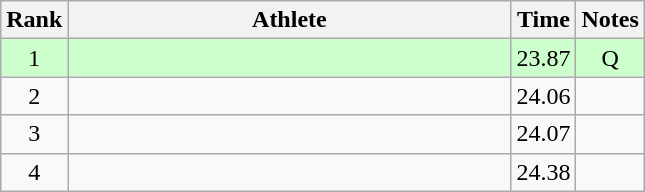<table class="wikitable" style="text-align:center">
<tr>
<th>Rank</th>
<th Style="width:18em">Athlete</th>
<th>Time</th>
<th>Notes</th>
</tr>
<tr style="background:#cfc">
<td>1</td>
<td style="text-align:left"></td>
<td>23.87</td>
<td>Q</td>
</tr>
<tr>
<td>2</td>
<td style="text-align:left"></td>
<td>24.06</td>
<td></td>
</tr>
<tr>
<td>3</td>
<td style="text-align:left"></td>
<td>24.07</td>
<td></td>
</tr>
<tr>
<td>4</td>
<td style="text-align:left"></td>
<td>24.38</td>
<td></td>
</tr>
</table>
